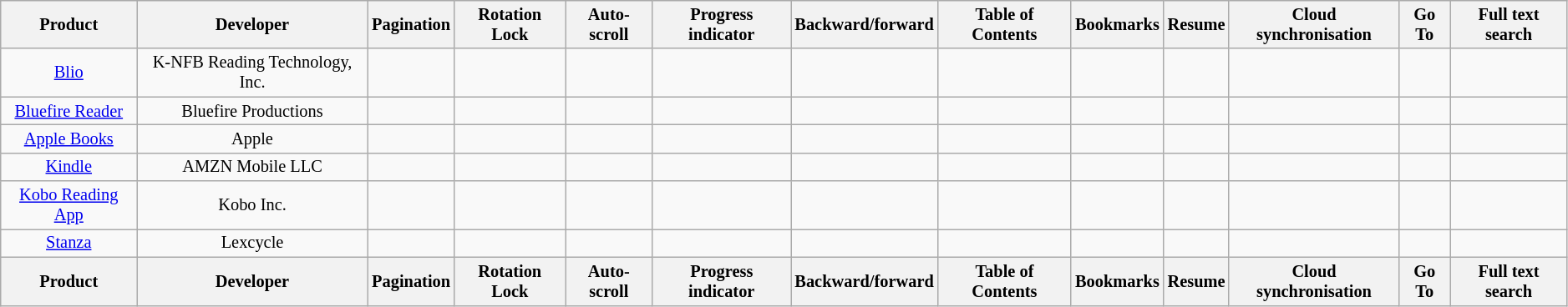<table class="wikitable sortable sort-under" style="font-size:85%; width:99%; text-align:center;">
<tr>
<th>Product</th>
<th>Developer</th>
<th>Pagination</th>
<th>Rotation Lock</th>
<th>Auto-scroll</th>
<th>Progress indicator</th>
<th>Backward/forward</th>
<th>Table of Contents</th>
<th>Bookmarks</th>
<th>Resume</th>
<th>Cloud synchronisation</th>
<th>Go To</th>
<th>Full text search</th>
</tr>
<tr>
<td><a href='#'>Blio</a></td>
<td>K-NFB Reading Technology, Inc.</td>
<td></td>
<td></td>
<td></td>
<td></td>
<td></td>
<td></td>
<td></td>
<td></td>
<td></td>
<td></td>
<td></td>
</tr>
<tr>
<td><a href='#'>Bluefire Reader</a></td>
<td>Bluefire Productions</td>
<td></td>
<td></td>
<td></td>
<td></td>
<td></td>
<td></td>
<td></td>
<td></td>
<td></td>
<td></td>
<td></td>
</tr>
<tr>
<td><a href='#'>Apple Books</a></td>
<td>Apple</td>
<td></td>
<td></td>
<td></td>
<td></td>
<td></td>
<td></td>
<td></td>
<td></td>
<td></td>
<td></td>
<td></td>
</tr>
<tr>
<td><a href='#'>Kindle</a></td>
<td>AMZN Mobile LLC</td>
<td></td>
<td></td>
<td></td>
<td></td>
<td></td>
<td></td>
<td></td>
<td></td>
<td></td>
<td></td>
<td></td>
</tr>
<tr>
<td><a href='#'>Kobo Reading App</a></td>
<td>Kobo Inc.</td>
<td></td>
<td></td>
<td></td>
<td></td>
<td></td>
<td></td>
<td></td>
<td></td>
<td></td>
<td></td>
<td></td>
</tr>
<tr>
<td><a href='#'>Stanza</a></td>
<td>Lexcycle</td>
<td></td>
<td></td>
<td></td>
<td></td>
<td></td>
<td></td>
<td></td>
<td></td>
<td></td>
<td></td>
<td></td>
</tr>
<tr>
<th>Product</th>
<th>Developer</th>
<th>Pagination</th>
<th>Rotation Lock</th>
<th>Auto-scroll</th>
<th>Progress indicator</th>
<th>Backward/forward</th>
<th>Table of Contents</th>
<th>Bookmarks</th>
<th>Resume</th>
<th>Cloud synchronisation</th>
<th>Go To</th>
<th>Full text search</th>
</tr>
</table>
